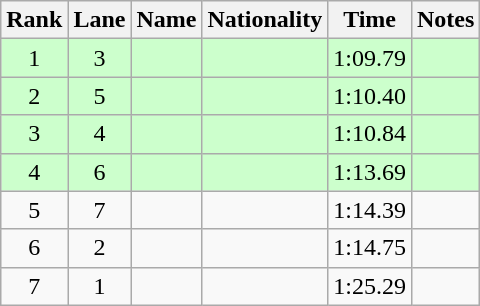<table class="wikitable sortable" style="text-align:center">
<tr>
<th>Rank</th>
<th>Lane</th>
<th>Name</th>
<th>Nationality</th>
<th>Time</th>
<th>Notes</th>
</tr>
<tr bgcolor=ccffcc>
<td>1</td>
<td>3</td>
<td align=left></td>
<td align=left></td>
<td>1:09.79</td>
<td><strong></strong></td>
</tr>
<tr bgcolor=ccffcc>
<td>2</td>
<td>5</td>
<td align=left></td>
<td align=left></td>
<td>1:10.40</td>
<td><strong></strong></td>
</tr>
<tr bgcolor=ccffcc>
<td>3</td>
<td>4</td>
<td align=left></td>
<td align=left></td>
<td>1:10.84</td>
<td><strong></strong></td>
</tr>
<tr bgcolor=ccffcc>
<td>4</td>
<td>6</td>
<td align=left></td>
<td align=left></td>
<td>1:13.69</td>
<td><strong></strong></td>
</tr>
<tr>
<td>5</td>
<td>7</td>
<td align=left></td>
<td align=left></td>
<td>1:14.39</td>
<td></td>
</tr>
<tr>
<td>6</td>
<td>2</td>
<td align=left></td>
<td align=left></td>
<td>1:14.75</td>
<td></td>
</tr>
<tr>
<td>7</td>
<td>1</td>
<td align=left></td>
<td align=left></td>
<td>1:25.29</td>
<td></td>
</tr>
</table>
